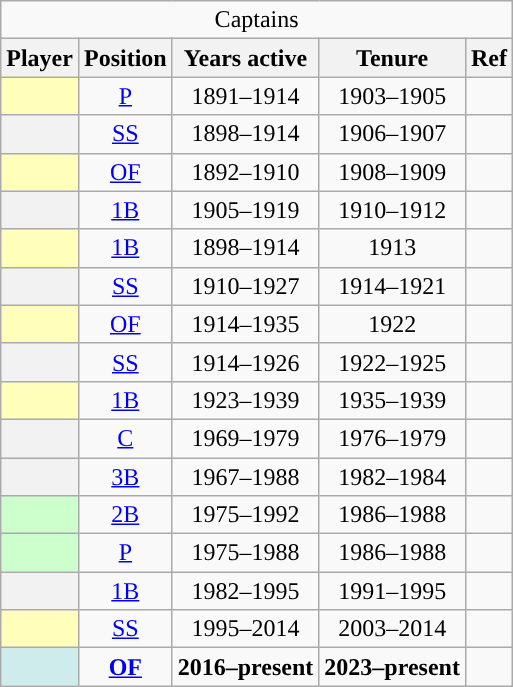<table class="wikitable sortable plainrowheaders"  style="text-align:center">
<tr>
<td colspan=5 style="text-align:center">Captains</td>
</tr>
<tr>
<th scope="col">Player</th>
<th scope="col">Position</th>
<th scope="col">Years active</th>
<th scope="col">Tenure</th>
<th scope="col" class="unsortable">Ref</th>
</tr>
<tr>
<th scope="row" style="background:#ffb;"></th>
<td><a href='#'>P</a></td>
<td>1891–1914</td>
<td>1903–1905</td>
<td></td>
</tr>
<tr>
<th scope="row"></th>
<td><a href='#'>SS</a></td>
<td>1898–1914</td>
<td>1906–1907</td>
<td></td>
</tr>
<tr>
<th scope="row" style="background:#ffb;"></th>
<td><a href='#'>OF</a></td>
<td>1892–1910</td>
<td>1908–1909</td>
<td></td>
</tr>
<tr>
<th scope="row"></th>
<td><a href='#'>1B</a></td>
<td>1905–1919</td>
<td>1910–1912</td>
<td></td>
</tr>
<tr>
<th scope="row" style="background:#ffb;"></th>
<td><a href='#'>1B</a></td>
<td>1898–1914</td>
<td>1913</td>
<td></td>
</tr>
<tr>
<th scope="row"></th>
<td><a href='#'>SS</a></td>
<td>1910–1927</td>
<td>1914–1921</td>
<td></td>
</tr>
<tr>
<th scope="row" style="background:#ffb;"></th>
<td><a href='#'>OF</a></td>
<td>1914–1935</td>
<td>1922</td>
<td></td>
</tr>
<tr>
<th scope="row"></th>
<td><a href='#'>SS</a></td>
<td>1914–1926</td>
<td>1922–1925</td>
<td></td>
</tr>
<tr>
<th scope="row" style="background:#ffb;"></th>
<td><a href='#'>1B</a></td>
<td>1923–1939</td>
<td>1935–1939</td>
<td></td>
</tr>
<tr>
<th scope="row"></th>
<td><a href='#'>C</a></td>
<td>1969–1979</td>
<td>1976–1979</td>
<td></td>
</tr>
<tr>
<th scope="row"></th>
<td><a href='#'>3B</a></td>
<td>1967–1988</td>
<td>1982–1984</td>
<td></td>
</tr>
<tr>
<th scope="row" style="background:#cfc;"></th>
<td><a href='#'>2B</a></td>
<td>1975–1992</td>
<td>1986–1988</td>
<td></td>
</tr>
<tr>
<th scope="row" style="background:#cfc;"></th>
<td><a href='#'>P</a></td>
<td>1975–1988</td>
<td>1986–1988</td>
<td></td>
</tr>
<tr>
<th scope="row"></th>
<td><a href='#'>1B</a></td>
<td>1982–1995</td>
<td>1991–1995</td>
<td></td>
</tr>
<tr>
<th scope="row" style="background:#ffb;"></th>
<td><a href='#'>SS</a></td>
<td>1995–2014</td>
<td>2003–2014</td>
<td></td>
</tr>
<tr>
<th scope="row" style="background:#cfecec;"><strong></strong></th>
<td><strong><a href='#'>OF</a></strong></td>
<td><strong>2016–present</strong></td>
<td><strong>2023–present</strong></td>
<td></td>
</tr>
</table>
